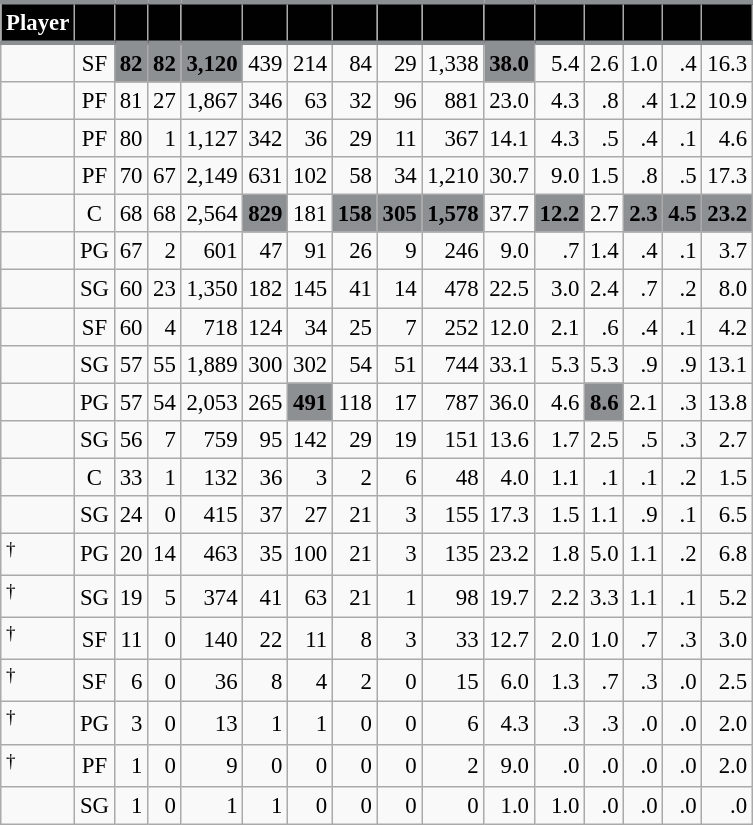<table class="wikitable sortable" style="font-size: 95%; text-align:right;">
<tr>
<th style="background:#010101; color:#FFFFFF; border-top:#8D9093 3px solid; border-bottom:#8D9093 3px solid;">Player</th>
<th style="background:#010101; color:#FFFFFF; border-top:#8D9093 3px solid; border-bottom:#8D9093 3px solid;"></th>
<th style="background:#010101; color:#FFFFFF; border-top:#8D9093 3px solid; border-bottom:#8D9093 3px solid;"></th>
<th style="background:#010101; color:#FFFFFF; border-top:#8D9093 3px solid; border-bottom:#8D9093 3px solid;"></th>
<th style="background:#010101; color:#FFFFFF; border-top:#8D9093 3px solid; border-bottom:#8D9093 3px solid;"></th>
<th style="background:#010101; color:#FFFFFF; border-top:#8D9093 3px solid; border-bottom:#8D9093 3px solid;"></th>
<th style="background:#010101; color:#FFFFFF; border-top:#8D9093 3px solid; border-bottom:#8D9093 3px solid;"></th>
<th style="background:#010101; color:#FFFFFF; border-top:#8D9093 3px solid; border-bottom:#8D9093 3px solid;"></th>
<th style="background:#010101; color:#FFFFFF; border-top:#8D9093 3px solid; border-bottom:#8D9093 3px solid;"></th>
<th style="background:#010101; color:#FFFFFF; border-top:#8D9093 3px solid; border-bottom:#8D9093 3px solid;"></th>
<th style="background:#010101; color:#FFFFFF; border-top:#8D9093 3px solid; border-bottom:#8D9093 3px solid;"></th>
<th style="background:#010101; color:#FFFFFF; border-top:#8D9093 3px solid; border-bottom:#8D9093 3px solid;"></th>
<th style="background:#010101; color:#FFFFFF; border-top:#8D9093 3px solid; border-bottom:#8D9093 3px solid;"></th>
<th style="background:#010101; color:#FFFFFF; border-top:#8D9093 3px solid; border-bottom:#8D9093 3px solid;"></th>
<th style="background:#010101; color:#FFFFFF; border-top:#8D9093 3px solid; border-bottom:#8D9093 3px solid;"></th>
<th style="background:#010101; color:#FFFFFF; border-top:#8D9093 3px solid; border-bottom:#8D9093 3px solid;"></th>
</tr>
<tr>
<td style="text-align:left;"></td>
<td style="text-align:center;">SF</td>
<td style="background:#8D9093; color:#010101;"><strong>82</strong></td>
<td style="background:#8D9093; color:#010101;"><strong>82</strong></td>
<td style="background:#8D9093; color:#010101;"><strong>3,120</strong></td>
<td>439</td>
<td>214</td>
<td>84</td>
<td>29</td>
<td>1,338</td>
<td style="background:#8D9093; color:#010101;"><strong>38.0</strong></td>
<td>5.4</td>
<td>2.6</td>
<td>1.0</td>
<td>.4</td>
<td>16.3</td>
</tr>
<tr>
<td style="text-align:left;"></td>
<td style="text-align:center;">PF</td>
<td>81</td>
<td>27</td>
<td>1,867</td>
<td>346</td>
<td>63</td>
<td>32</td>
<td>96</td>
<td>881</td>
<td>23.0</td>
<td>4.3</td>
<td>.8</td>
<td>.4</td>
<td>1.2</td>
<td>10.9</td>
</tr>
<tr>
<td style="text-align:left;"></td>
<td style="text-align:center;">PF</td>
<td>80</td>
<td>1</td>
<td>1,127</td>
<td>342</td>
<td>36</td>
<td>29</td>
<td>11</td>
<td>367</td>
<td>14.1</td>
<td>4.3</td>
<td>.5</td>
<td>.4</td>
<td>.1</td>
<td>4.6</td>
</tr>
<tr>
<td style="text-align:left;"></td>
<td style="text-align:center;">PF</td>
<td>70</td>
<td>67</td>
<td>2,149</td>
<td>631</td>
<td>102</td>
<td>58</td>
<td>34</td>
<td>1,210</td>
<td>30.7</td>
<td>9.0</td>
<td>1.5</td>
<td>.8</td>
<td>.5</td>
<td>17.3</td>
</tr>
<tr>
<td style="text-align:left;"></td>
<td style="text-align:center;">C</td>
<td>68</td>
<td>68</td>
<td>2,564</td>
<td style="background:#8D9093; color:#010101;"><strong>829</strong></td>
<td>181</td>
<td style="background:#8D9093; color:#010101;"><strong>158</strong></td>
<td style="background:#8D9093; color:#010101;"><strong>305</strong></td>
<td style="background:#8D9093; color:#010101;"><strong>1,578</strong></td>
<td>37.7</td>
<td style="background:#8D9093; color:#010101;"><strong>12.2</strong></td>
<td>2.7</td>
<td style="background:#8D9093; color:#010101;"><strong>2.3</strong></td>
<td style="background:#8D9093; color:#010101;"><strong>4.5</strong></td>
<td style="background:#8D9093; color:#010101;"><strong>23.2</strong></td>
</tr>
<tr>
<td style="text-align:left;"></td>
<td style="text-align:center;">PG</td>
<td>67</td>
<td>2</td>
<td>601</td>
<td>47</td>
<td>91</td>
<td>26</td>
<td>9</td>
<td>246</td>
<td>9.0</td>
<td>.7</td>
<td>1.4</td>
<td>.4</td>
<td>.1</td>
<td>3.7</td>
</tr>
<tr>
<td style="text-align:left;"></td>
<td style="text-align:center;">SG</td>
<td>60</td>
<td>23</td>
<td>1,350</td>
<td>182</td>
<td>145</td>
<td>41</td>
<td>14</td>
<td>478</td>
<td>22.5</td>
<td>3.0</td>
<td>2.4</td>
<td>.7</td>
<td>.2</td>
<td>8.0</td>
</tr>
<tr>
<td style="text-align:left;"></td>
<td style="text-align:center;">SF</td>
<td>60</td>
<td>4</td>
<td>718</td>
<td>124</td>
<td>34</td>
<td>25</td>
<td>7</td>
<td>252</td>
<td>12.0</td>
<td>2.1</td>
<td>.6</td>
<td>.4</td>
<td>.1</td>
<td>4.2</td>
</tr>
<tr>
<td style="text-align:left;"></td>
<td style="text-align:center;">SG</td>
<td>57</td>
<td>55</td>
<td>1,889</td>
<td>300</td>
<td>302</td>
<td>54</td>
<td>51</td>
<td>744</td>
<td>33.1</td>
<td>5.3</td>
<td>5.3</td>
<td>.9</td>
<td>.9</td>
<td>13.1</td>
</tr>
<tr>
<td style="text-align:left;"></td>
<td style="text-align:center;">PG</td>
<td>57</td>
<td>54</td>
<td>2,053</td>
<td>265</td>
<td style="background:#8D9093; color:#010101;"><strong>491</strong></td>
<td>118</td>
<td>17</td>
<td>787</td>
<td>36.0</td>
<td>4.6</td>
<td style="background:#8D9093; color:#010101;"><strong>8.6</strong></td>
<td>2.1</td>
<td>.3</td>
<td>13.8</td>
</tr>
<tr>
<td style="text-align:left;"></td>
<td style="text-align:center;">SG</td>
<td>56</td>
<td>7</td>
<td>759</td>
<td>95</td>
<td>142</td>
<td>29</td>
<td>19</td>
<td>151</td>
<td>13.6</td>
<td>1.7</td>
<td>2.5</td>
<td>.5</td>
<td>.3</td>
<td>2.7</td>
</tr>
<tr>
<td style="text-align:left;"></td>
<td style="text-align:center;">C</td>
<td>33</td>
<td>1</td>
<td>132</td>
<td>36</td>
<td>3</td>
<td>2</td>
<td>6</td>
<td>48</td>
<td>4.0</td>
<td>1.1</td>
<td>.1</td>
<td>.1</td>
<td>.2</td>
<td>1.5</td>
</tr>
<tr>
<td style="text-align:left;"></td>
<td style="text-align:center;">SG</td>
<td>24</td>
<td>0</td>
<td>415</td>
<td>37</td>
<td>27</td>
<td>21</td>
<td>3</td>
<td>155</td>
<td>17.3</td>
<td>1.5</td>
<td>1.1</td>
<td>.9</td>
<td>.1</td>
<td>6.5</td>
</tr>
<tr>
<td style="text-align:left;"><sup>†</sup></td>
<td style="text-align:center;">PG</td>
<td>20</td>
<td>14</td>
<td>463</td>
<td>35</td>
<td>100</td>
<td>21</td>
<td>3</td>
<td>135</td>
<td>23.2</td>
<td>1.8</td>
<td>5.0</td>
<td>1.1</td>
<td>.2</td>
<td>6.8</td>
</tr>
<tr>
<td style="text-align:left;"><sup>†</sup></td>
<td style="text-align:center;">SG</td>
<td>19</td>
<td>5</td>
<td>374</td>
<td>41</td>
<td>63</td>
<td>21</td>
<td>1</td>
<td>98</td>
<td>19.7</td>
<td>2.2</td>
<td>3.3</td>
<td>1.1</td>
<td>.1</td>
<td>5.2</td>
</tr>
<tr>
<td style="text-align:left;"><sup>†</sup></td>
<td style="text-align:center;">SF</td>
<td>11</td>
<td>0</td>
<td>140</td>
<td>22</td>
<td>11</td>
<td>8</td>
<td>3</td>
<td>33</td>
<td>12.7</td>
<td>2.0</td>
<td>1.0</td>
<td>.7</td>
<td>.3</td>
<td>3.0</td>
</tr>
<tr>
<td style="text-align:left;"><sup>†</sup></td>
<td style="text-align:center;">SF</td>
<td>6</td>
<td>0</td>
<td>36</td>
<td>8</td>
<td>4</td>
<td>2</td>
<td>0</td>
<td>15</td>
<td>6.0</td>
<td>1.3</td>
<td>.7</td>
<td>.3</td>
<td>.0</td>
<td>2.5</td>
</tr>
<tr>
<td style="text-align:left;"><sup>†</sup></td>
<td style="text-align:center;">PG</td>
<td>3</td>
<td>0</td>
<td>13</td>
<td>1</td>
<td>1</td>
<td>0</td>
<td>0</td>
<td>6</td>
<td>4.3</td>
<td>.3</td>
<td>.3</td>
<td>.0</td>
<td>.0</td>
<td>2.0</td>
</tr>
<tr>
<td style="text-align:left;"><sup>†</sup></td>
<td style="text-align:center;">PF</td>
<td>1</td>
<td>0</td>
<td>9</td>
<td>0</td>
<td>0</td>
<td>0</td>
<td>0</td>
<td>2</td>
<td>9.0</td>
<td>.0</td>
<td>.0</td>
<td>.0</td>
<td>.0</td>
<td>2.0</td>
</tr>
<tr>
<td style="text-align:left;"></td>
<td style="text-align:center;">SG</td>
<td>1</td>
<td>0</td>
<td>1</td>
<td>1</td>
<td>0</td>
<td>0</td>
<td>0</td>
<td>0</td>
<td>1.0</td>
<td>1.0</td>
<td>.0</td>
<td>.0</td>
<td>.0</td>
<td>.0</td>
</tr>
</table>
